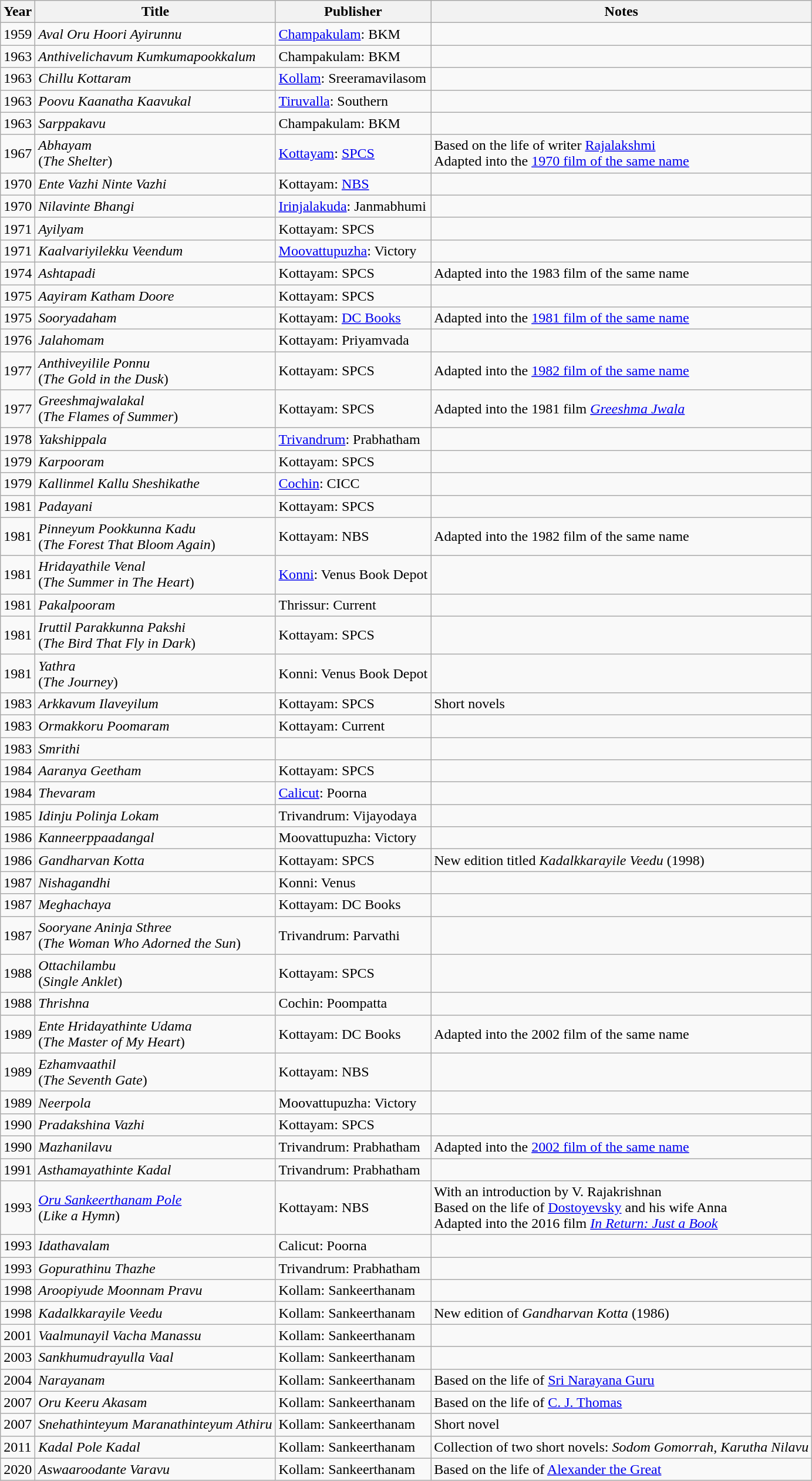<table class="wikitable">
<tr>
<th>Year</th>
<th>Title</th>
<th>Publisher</th>
<th>Notes</th>
</tr>
<tr>
<td>1959</td>
<td><em>Aval Oru Hoori Ayirunnu</em></td>
<td><a href='#'>Champakulam</a>: BKM</td>
<td></td>
</tr>
<tr>
<td>1963</td>
<td><em>Anthivelichavum Kumkumapookkalum</em></td>
<td>Champakulam: BKM</td>
<td></td>
</tr>
<tr>
<td>1963</td>
<td><em>Chillu Kottaram</em></td>
<td><a href='#'>Kollam</a>: Sreeramavilasom</td>
<td></td>
</tr>
<tr>
<td>1963</td>
<td><em>Poovu Kaanatha Kaavukal</em></td>
<td><a href='#'>Tiruvalla</a>: Southern</td>
<td></td>
</tr>
<tr>
<td>1963</td>
<td><em>Sarppakavu</em></td>
<td>Champakulam: BKM</td>
<td></td>
</tr>
<tr>
<td>1967</td>
<td><em>Abhayam</em><br>(<em>The Shelter</em>)</td>
<td><a href='#'>Kottayam</a>: <a href='#'>SPCS</a></td>
<td>Based on the life of writer <a href='#'>Rajalakshmi</a><br>Adapted into the <a href='#'>1970 film of the same name</a></td>
</tr>
<tr>
<td>1970</td>
<td><em>Ente Vazhi Ninte Vazhi</em></td>
<td>Kottayam: <a href='#'>NBS</a></td>
<td></td>
</tr>
<tr>
<td>1970</td>
<td><em>Nilavinte Bhangi</em></td>
<td><a href='#'>Irinjalakuda</a>: Janmabhumi</td>
<td></td>
</tr>
<tr>
<td>1971</td>
<td><em>Ayilyam</em></td>
<td>Kottayam: SPCS</td>
<td></td>
</tr>
<tr>
<td>1971</td>
<td><em>Kaalvariyilekku Veendum</em></td>
<td><a href='#'>Moovattupuzha</a>: Victory</td>
<td></td>
</tr>
<tr>
<td>1974</td>
<td><em>Ashtapadi</em></td>
<td>Kottayam: SPCS</td>
<td>Adapted into the 1983 film of the same name</td>
</tr>
<tr>
<td>1975</td>
<td><em>Aayiram Katham Doore</em></td>
<td>Kottayam: SPCS</td>
<td></td>
</tr>
<tr>
<td>1975</td>
<td><em>Sooryadaham</em></td>
<td>Kottayam: <a href='#'>DC Books</a></td>
<td>Adapted into the <a href='#'>1981 film of the same name</a></td>
</tr>
<tr>
<td>1976</td>
<td><em>Jalahomam</em></td>
<td>Kottayam: Priyamvada</td>
<td></td>
</tr>
<tr>
<td>1977</td>
<td><em>Anthiveyilile Ponnu</em><br>(<em>The Gold in the Dusk</em>)</td>
<td>Kottayam: SPCS</td>
<td>Adapted into the <a href='#'>1982 film of the same name</a></td>
</tr>
<tr>
<td>1977</td>
<td><em>Greeshmajwalakal</em><br>(<em>The Flames of Summer</em>)</td>
<td>Kottayam: SPCS</td>
<td>Adapted into the 1981 film <em><a href='#'>Greeshma Jwala</a></em></td>
</tr>
<tr>
<td>1978</td>
<td><em>Yakshippala</em></td>
<td><a href='#'>Trivandrum</a>: Prabhatham</td>
<td></td>
</tr>
<tr>
<td>1979</td>
<td><em>Karpooram</em></td>
<td>Kottayam: SPCS</td>
<td></td>
</tr>
<tr>
<td>1979</td>
<td><em>Kallinmel Kallu Sheshikathe</em></td>
<td><a href='#'>Cochin</a>: CICC</td>
<td></td>
</tr>
<tr>
<td>1981</td>
<td><em>Padayani</em></td>
<td>Kottayam: SPCS</td>
<td></td>
</tr>
<tr>
<td>1981</td>
<td><em>Pinneyum Pookkunna Kadu</em><br>(<em>The Forest That Bloom Again</em>)</td>
<td>Kottayam: NBS</td>
<td>Adapted into the 1982 film of the same name</td>
</tr>
<tr>
<td>1981</td>
<td><em>Hridayathile Venal</em><br>(<em>The Summer in The Heart</em>)</td>
<td><a href='#'>Konni</a>: Venus Book Depot</td>
<td></td>
</tr>
<tr>
<td>1981</td>
<td><em>Pakalpooram</em></td>
<td>Thrissur: Current</td>
<td></td>
</tr>
<tr>
<td>1981</td>
<td><em>Iruttil Parakkunna Pakshi</em><br>(<em>The Bird That Fly in Dark</em>)</td>
<td>Kottayam: SPCS</td>
<td></td>
</tr>
<tr>
<td>1981</td>
<td><em>Yathra</em><br>(<em>The Journey</em>)</td>
<td>Konni: Venus Book Depot</td>
<td></td>
</tr>
<tr>
<td>1983</td>
<td><em>Arkkavum Ilaveyilum</em></td>
<td>Kottayam: SPCS</td>
<td>Short novels</td>
</tr>
<tr>
<td>1983</td>
<td><em>Ormakkoru Poomaram</em></td>
<td>Kottayam: Current</td>
<td></td>
</tr>
<tr>
<td>1983</td>
<td><em>Smrithi</em></td>
<td></td>
<td></td>
</tr>
<tr>
<td>1984</td>
<td><em>Aaranya Geetham</em></td>
<td>Kottayam: SPCS</td>
<td></td>
</tr>
<tr>
<td>1984</td>
<td><em>Thevaram</em></td>
<td><a href='#'>Calicut</a>: Poorna</td>
<td></td>
</tr>
<tr>
<td>1985</td>
<td><em>Idinju Polinja Lokam</em></td>
<td>Trivandrum: Vijayodaya</td>
<td></td>
</tr>
<tr>
<td>1986</td>
<td><em>Kanneerppaadangal</em></td>
<td>Moovattupuzha: Victory</td>
<td></td>
</tr>
<tr>
<td>1986</td>
<td><em>Gandharvan Kotta</em></td>
<td>Kottayam: SPCS</td>
<td>New edition titled <em>Kadalkkarayile Veedu</em> (1998)</td>
</tr>
<tr>
<td>1987</td>
<td><em>Nishagandhi</em></td>
<td>Konni: Venus</td>
<td></td>
</tr>
<tr>
<td>1987</td>
<td><em>Meghachaya</em></td>
<td>Kottayam: DC Books</td>
<td></td>
</tr>
<tr>
<td>1987</td>
<td><em>Sooryane Aninja Sthree</em><br>(<em>The Woman Who Adorned the Sun</em>)</td>
<td>Trivandrum: Parvathi</td>
<td></td>
</tr>
<tr>
<td>1988</td>
<td><em>Ottachilambu</em><br>(<em>Single Anklet</em>)</td>
<td>Kottayam: SPCS</td>
<td></td>
</tr>
<tr>
<td>1988</td>
<td><em>Thrishna</em></td>
<td>Cochin: Poompatta</td>
<td></td>
</tr>
<tr>
<td>1989</td>
<td><em>Ente Hridayathinte Udama</em><br>(<em>The Master of My Heart</em>)</td>
<td>Kottayam: DC Books</td>
<td>Adapted into the 2002 film of the same name</td>
</tr>
<tr>
<td>1989</td>
<td><em>Ezhamvaathil</em><br>(<em>The Seventh Gate</em>)</td>
<td>Kottayam: NBS</td>
<td></td>
</tr>
<tr>
<td>1989</td>
<td><em>Neerpola</em></td>
<td>Moovattupuzha: Victory</td>
<td></td>
</tr>
<tr>
<td>1990</td>
<td><em>Pradakshina Vazhi</em></td>
<td>Kottayam: SPCS</td>
<td></td>
</tr>
<tr>
<td>1990</td>
<td><em>Mazhanilavu</em></td>
<td>Trivandrum: Prabhatham</td>
<td>Adapted into the <a href='#'>2002 film of the same name</a></td>
</tr>
<tr>
<td>1991</td>
<td><em>Asthamayathinte Kadal</em></td>
<td>Trivandrum: Prabhatham</td>
<td></td>
</tr>
<tr>
<td>1993</td>
<td><em><a href='#'>Oru Sankeerthanam Pole</a></em><br>(<em>Like a Hymn</em>)</td>
<td>Kottayam: NBS</td>
<td>With an introduction by V. Rajakrishnan<br>Based on the life of <a href='#'>Dostoyevsky</a> and his wife Anna<br>Adapted into the 2016 film <em><a href='#'>In Return: Just a Book</a></em></td>
</tr>
<tr>
<td>1993</td>
<td><em>Idathavalam</em></td>
<td>Calicut: Poorna</td>
<td></td>
</tr>
<tr>
<td>1993</td>
<td><em>Gopurathinu Thazhe</em></td>
<td>Trivandrum: Prabhatham</td>
<td></td>
</tr>
<tr>
<td>1998</td>
<td><em>Aroopiyude Moonnam Pravu</em></td>
<td>Kollam: Sankeerthanam</td>
<td></td>
</tr>
<tr>
<td>1998</td>
<td><em>Kadalkkarayile Veedu</em></td>
<td>Kollam: Sankeerthanam</td>
<td>New edition of <em>Gandharvan Kotta</em> (1986)</td>
</tr>
<tr>
<td>2001</td>
<td><em>Vaalmunayil Vacha Manassu</em></td>
<td>Kollam: Sankeerthanam</td>
<td></td>
</tr>
<tr>
<td>2003</td>
<td><em>Sankhumudrayulla Vaal</em></td>
<td>Kollam: Sankeerthanam</td>
<td></td>
</tr>
<tr>
<td>2004</td>
<td><em>Narayanam</em></td>
<td>Kollam: Sankeerthanam</td>
<td>Based on the life of <a href='#'>Sri Narayana Guru</a></td>
</tr>
<tr>
<td>2007</td>
<td><em>Oru Keeru Akasam</em></td>
<td>Kollam: Sankeerthanam</td>
<td>Based on the life of <a href='#'>C. J. Thomas</a></td>
</tr>
<tr>
<td>2007</td>
<td><em>Snehathinteyum Maranathinteyum Athiru</em></td>
<td>Kollam: Sankeerthanam</td>
<td>Short novel</td>
</tr>
<tr>
<td>2011</td>
<td><em>Kadal Pole Kadal</em></td>
<td>Kollam: Sankeerthanam</td>
<td>Collection of two short novels: <em>Sodom Gomorrah</em>, <em>Karutha Nilavu</em></td>
</tr>
<tr>
<td>2020</td>
<td><em>Aswaaroodante Varavu</em></td>
<td>Kollam: Sankeerthanam</td>
<td>Based on the life of <a href='#'>Alexander the Great</a></td>
</tr>
</table>
